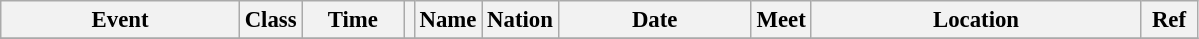<table class="wikitable" style="font-size: 95%;">
<tr>
<th style="width:10em">Event</th>
<th>Class</th>
<th style="width:4em">Time</th>
<th class="unsortable"></th>
<th>Name</th>
<th>Nation</th>
<th style="width:8em">Date</th>
<th>Meet</th>
<th style="width:14em">Location</th>
<th style="width:2em">Ref</th>
</tr>
<tr>
</tr>
</table>
